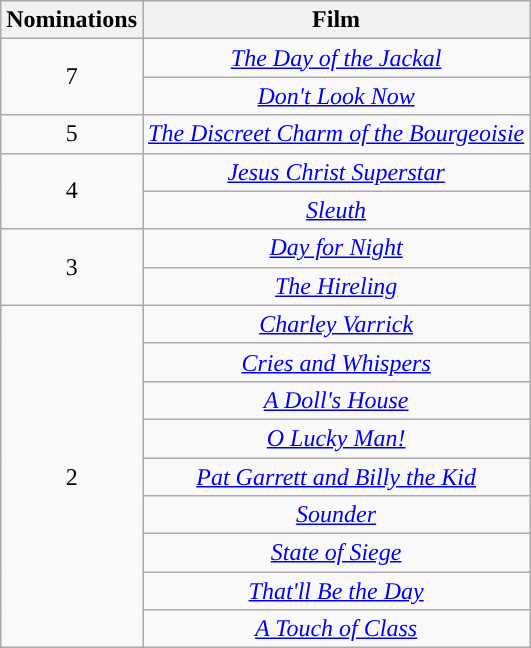<table class="wikitable" style="text-align:center;">
<tr>
<th style="background:">Nominations</th>
<th style="background:">Film</th>
</tr>
<tr>
<td rowspan="2">7</td>
<td><em><a href='#'>The Day of the Jackal</a></em></td>
</tr>
<tr>
<td><em><a href='#'>Don't Look Now</a></em></td>
</tr>
<tr>
<td>5</td>
<td><em><a href='#'>The Discreet Charm of the Bourgeoisie</a></em></td>
</tr>
<tr>
<td rowspan="2">4</td>
<td><em><a href='#'>Jesus Christ Superstar</a></em></td>
</tr>
<tr>
<td><em><a href='#'>Sleuth</a></em></td>
</tr>
<tr>
<td rowspan="2">3</td>
<td><em><a href='#'>Day for Night</a></em></td>
</tr>
<tr>
<td><em><a href='#'>The Hireling</a></em></td>
</tr>
<tr>
<td rowspan="9">2</td>
<td><em><a href='#'>Charley Varrick</a></em></td>
</tr>
<tr>
<td><em><a href='#'>Cries and Whispers</a></em></td>
</tr>
<tr>
<td><em><a href='#'>A Doll's House</a></em></td>
</tr>
<tr>
<td><em><a href='#'>O Lucky Man!</a></em></td>
</tr>
<tr>
<td><em><a href='#'>Pat Garrett and Billy the Kid</a></em></td>
</tr>
<tr>
<td><em><a href='#'>Sounder</a></em></td>
</tr>
<tr>
<td><em><a href='#'>State of Siege</a></em></td>
</tr>
<tr>
<td><em><a href='#'>That'll Be the Day</a></em></td>
</tr>
<tr>
<td><em><a href='#'>A Touch of Class</a></em></td>
</tr>
</table>
